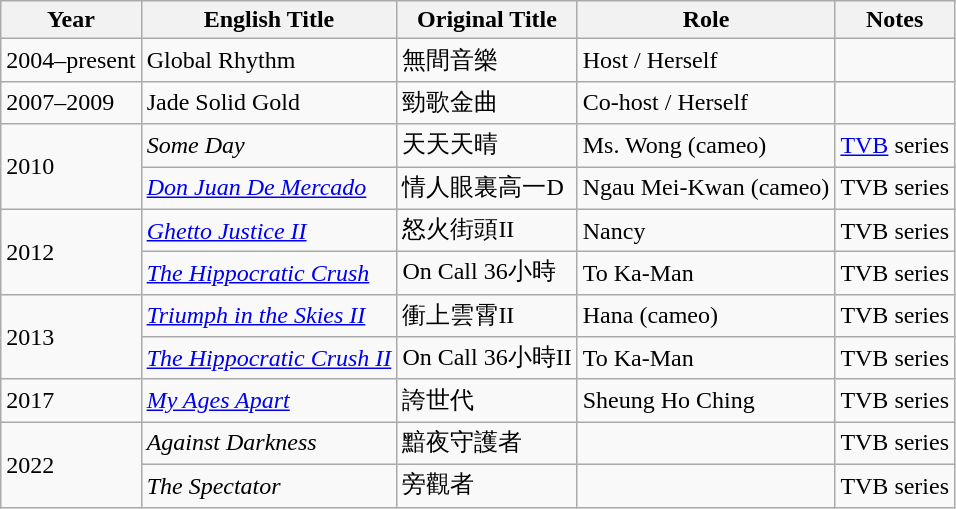<table class="wikitable">
<tr>
<th>Year</th>
<th>English Title</th>
<th>Original Title</th>
<th>Role</th>
<th>Notes</th>
</tr>
<tr>
<td>2004–present</td>
<td>Global Rhythm</td>
<td>無間音樂</td>
<td>Host / Herself</td>
<td></td>
</tr>
<tr>
<td>2007–2009</td>
<td>Jade Solid Gold</td>
<td>勁歌金曲</td>
<td>Co-host / Herself</td>
<td></td>
</tr>
<tr>
<td rowspan=2>2010</td>
<td><em>Some Day</em></td>
<td>天天天晴</td>
<td>Ms. Wong (cameo)</td>
<td><a href='#'>TVB</a> series</td>
</tr>
<tr>
<td><em><a href='#'>Don Juan De Mercado</a></em></td>
<td>情人眼裏高一D</td>
<td>Ngau Mei-Kwan (cameo)</td>
<td>TVB series</td>
</tr>
<tr>
<td rowspan=2>2012</td>
<td><em><a href='#'>Ghetto Justice II</a></em></td>
<td>怒火街頭II</td>
<td>Nancy</td>
<td>TVB series</td>
</tr>
<tr>
<td><em><a href='#'>The Hippocratic Crush</a></em></td>
<td>On Call 36小時</td>
<td>To Ka-Man</td>
<td>TVB series</td>
</tr>
<tr>
<td rowspan=2>2013</td>
<td><em><a href='#'>Triumph in the Skies II</a></em></td>
<td>衝上雲霄II</td>
<td>Hana (cameo)</td>
<td>TVB series</td>
</tr>
<tr>
<td><em><a href='#'>The Hippocratic Crush II</a></em></td>
<td>On Call 36小時II</td>
<td>To Ka-Man</td>
<td>TVB series</td>
</tr>
<tr>
<td>2017</td>
<td><em><a href='#'>My Ages Apart</a></em></td>
<td>誇世代</td>
<td>Sheung Ho Ching</td>
<td>TVB series</td>
</tr>
<tr>
<td rowspan=2>2022</td>
<td><em>Against Darkness</em></td>
<td>黯夜守護者</td>
<td></td>
<td>TVB series</td>
</tr>
<tr>
<td><em>The Spectator</em></td>
<td>旁觀者</td>
<td></td>
<td>TVB series</td>
</tr>
</table>
